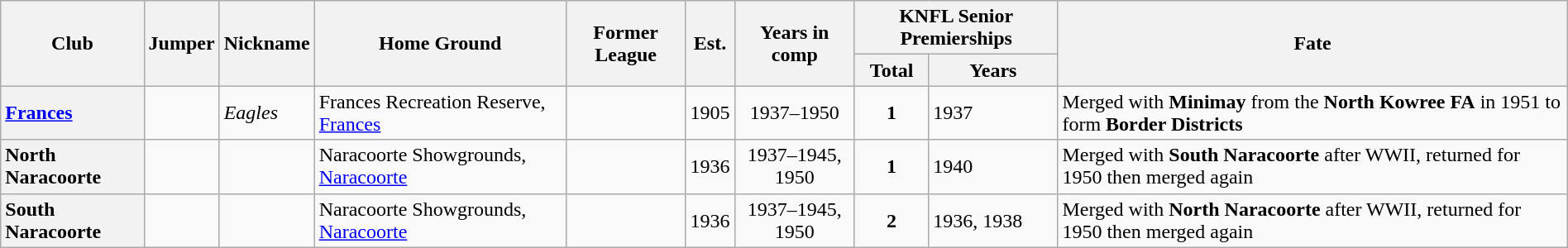<table class="wikitable sortable" style="text-align:center; width:100%">
<tr>
<th rowspan="2">Club</th>
<th rowspan="2">Jumper</th>
<th rowspan="2">Nickname</th>
<th rowspan="2">Home Ground</th>
<th rowspan="2">Former League</th>
<th rowspan="2">Est.</th>
<th rowspan="2">Years in comp</th>
<th colspan="2">KNFL Senior Premierships</th>
<th rowspan="2">Fate</th>
</tr>
<tr>
<th>Total</th>
<th>Years</th>
</tr>
<tr>
<th style="text-align:left"><a href='#'>Frances</a></th>
<td></td>
<td align="left"><em>Eagles</em></td>
<td align="left">Frances Recreation Reserve, <a href='#'>Frances</a></td>
<td></td>
<td>1905</td>
<td>1937–1950</td>
<td><strong>1</strong></td>
<td align="left">1937</td>
<td align="left">Merged with <strong>Minimay</strong> from the <strong>North Kowree FA</strong> in 1951 to form <strong>Border Districts</strong></td>
</tr>
<tr>
<th style="text-align:left">North Naracoorte</th>
<td></td>
<td></td>
<td align="left">Naracoorte Showgrounds, <a href='#'>Naracoorte</a></td>
<td></td>
<td>1936</td>
<td>1937–1945, 1950</td>
<td><strong>1</strong></td>
<td align="left">1940</td>
<td align="left">Merged with <strong>South Naracoorte</strong> after WWII, returned for 1950 then merged again</td>
</tr>
<tr>
<th style="text-align:left">South Naracoorte</th>
<td></td>
<td></td>
<td align="left">Naracoorte Showgrounds, <a href='#'>Naracoorte</a></td>
<td></td>
<td>1936</td>
<td>1937–1945, 1950</td>
<td><strong>2</strong></td>
<td align="left">1936, 1938</td>
<td align="left">Merged with <strong>North Naracoorte</strong> after WWII, returned for 1950 then merged again</td>
</tr>
</table>
